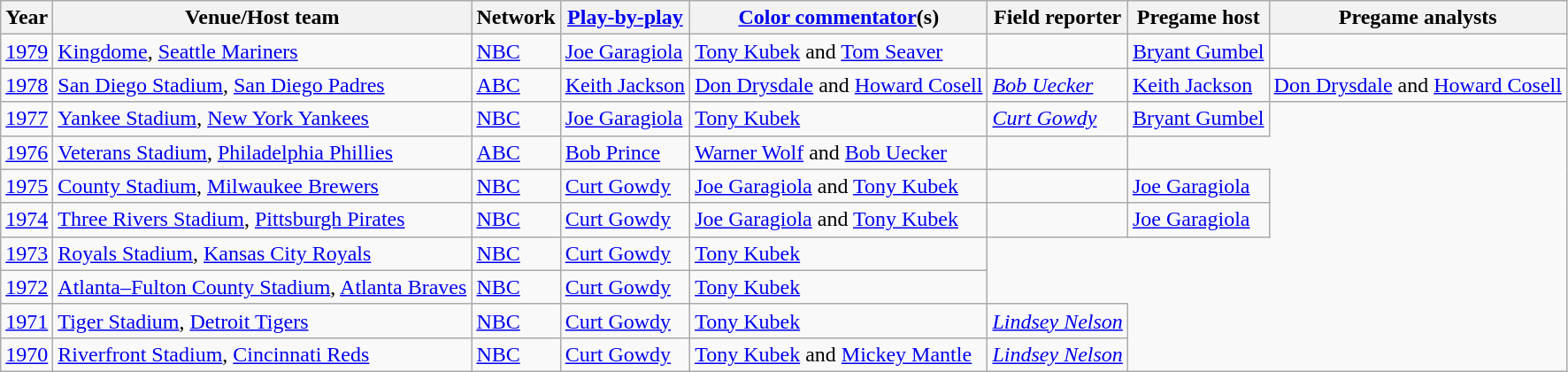<table class="wikitable">
<tr>
<th>Year</th>
<th>Venue/Host team</th>
<th>Network</th>
<th><a href='#'>Play-by-play</a></th>
<th><a href='#'>Color commentator</a>(s)</th>
<th>Field reporter</th>
<th>Pregame host</th>
<th>Pregame analysts</th>
</tr>
<tr>
<td><a href='#'>1979</a></td>
<td><a href='#'>Kingdome</a>, <a href='#'>Seattle Mariners</a></td>
<td><a href='#'>NBC</a></td>
<td><a href='#'>Joe Garagiola</a></td>
<td><a href='#'>Tony Kubek</a> and <a href='#'>Tom Seaver</a></td>
<td></td>
<td><a href='#'>Bryant Gumbel</a></td>
</tr>
<tr>
<td><a href='#'>1978</a></td>
<td><a href='#'>San Diego Stadium</a>, <a href='#'>San Diego Padres</a></td>
<td><a href='#'>ABC</a></td>
<td><a href='#'>Keith Jackson</a></td>
<td><a href='#'>Don Drysdale</a> and <a href='#'>Howard Cosell</a></td>
<td><em><a href='#'>Bob Uecker</a></em></td>
<td><a href='#'>Keith Jackson</a></td>
<td><a href='#'>Don Drysdale</a> and <a href='#'>Howard Cosell</a></td>
</tr>
<tr>
<td><a href='#'>1977</a></td>
<td><a href='#'>Yankee Stadium</a>, <a href='#'>New York Yankees</a></td>
<td><a href='#'>NBC</a></td>
<td><a href='#'>Joe Garagiola</a></td>
<td><a href='#'>Tony Kubek</a></td>
<td><em><a href='#'>Curt Gowdy</a></em></td>
<td><a href='#'>Bryant Gumbel</a></td>
</tr>
<tr>
<td><a href='#'>1976</a></td>
<td><a href='#'>Veterans Stadium</a>, <a href='#'>Philadelphia Phillies</a></td>
<td><a href='#'>ABC</a></td>
<td><a href='#'>Bob Prince</a></td>
<td><a href='#'>Warner Wolf</a> and <a href='#'>Bob Uecker</a></td>
<td></td>
</tr>
<tr>
<td><a href='#'>1975</a></td>
<td><a href='#'>County Stadium</a>, <a href='#'>Milwaukee Brewers</a></td>
<td><a href='#'>NBC</a></td>
<td><a href='#'>Curt Gowdy</a></td>
<td><a href='#'>Joe Garagiola</a> and <a href='#'>Tony Kubek</a></td>
<td></td>
<td><a href='#'>Joe Garagiola</a></td>
</tr>
<tr>
<td><a href='#'>1974</a></td>
<td><a href='#'>Three Rivers Stadium</a>, <a href='#'>Pittsburgh Pirates</a></td>
<td><a href='#'>NBC</a></td>
<td><a href='#'>Curt Gowdy</a></td>
<td><a href='#'>Joe Garagiola</a> and <a href='#'>Tony Kubek</a></td>
<td></td>
<td><a href='#'>Joe Garagiola</a></td>
</tr>
<tr>
<td><a href='#'>1973</a></td>
<td><a href='#'>Royals Stadium</a>, <a href='#'>Kansas City Royals</a></td>
<td><a href='#'>NBC</a></td>
<td><a href='#'>Curt Gowdy</a></td>
<td><a href='#'>Tony Kubek</a></td>
</tr>
<tr>
<td><a href='#'>1972</a></td>
<td><a href='#'>Atlanta–Fulton County Stadium</a>, <a href='#'>Atlanta Braves</a></td>
<td><a href='#'>NBC</a></td>
<td><a href='#'>Curt Gowdy</a></td>
<td><a href='#'>Tony Kubek</a></td>
</tr>
<tr>
<td><a href='#'>1971</a></td>
<td><a href='#'>Tiger Stadium</a>, <a href='#'>Detroit Tigers</a></td>
<td><a href='#'>NBC</a></td>
<td><a href='#'>Curt Gowdy</a></td>
<td><a href='#'>Tony Kubek</a></td>
<td><em><a href='#'>Lindsey Nelson</a></em></td>
</tr>
<tr>
<td><a href='#'>1970</a></td>
<td><a href='#'>Riverfront Stadium</a>, <a href='#'>Cincinnati Reds</a></td>
<td><a href='#'>NBC</a></td>
<td><a href='#'>Curt Gowdy</a></td>
<td><a href='#'>Tony Kubek</a> and <a href='#'>Mickey Mantle</a></td>
<td><em><a href='#'>Lindsey Nelson</a></em></td>
</tr>
</table>
